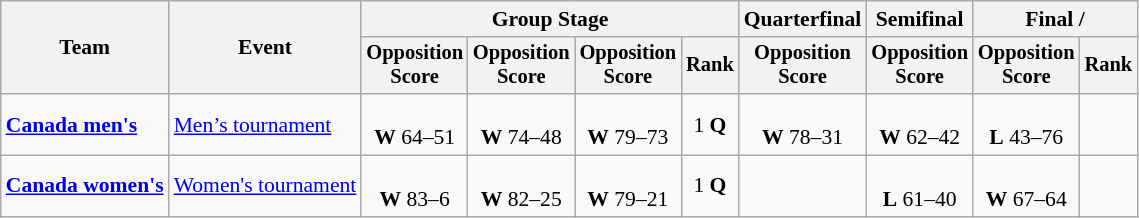<table class="wikitable" style="font-size:90%">
<tr>
<th rowspan=2>Team</th>
<th rowspan=2>Event</th>
<th colspan=4>Group Stage</th>
<th>Quarterfinal</th>
<th>Semifinal</th>
<th colspan=2>Final / </th>
</tr>
<tr style="font-size:95%">
<th>Opposition<br>Score</th>
<th>Opposition<br>Score</th>
<th>Opposition<br>Score</th>
<th>Rank</th>
<th>Opposition<br>Score</th>
<th>Opposition<br>Score</th>
<th>Opposition<br>Score</th>
<th>Rank</th>
</tr>
<tr align=center>
<td align=left><strong><a href='#'>Canada men's</a></strong></td>
<td align=left><a href='#'>Men’s tournament</a></td>
<td><br><strong>W</strong> 64–51</td>
<td><br><strong>W</strong> 74–48</td>
<td><br><strong>W</strong> 79–73</td>
<td>1 <strong>Q</strong></td>
<td><br><strong>W</strong> 78–31</td>
<td><br><strong>W</strong> 62–42</td>
<td><br><strong>L</strong> 43–76</td>
<td></td>
</tr>
<tr align=center>
<td align=left><strong><a href='#'>Canada women's</a></strong></td>
<td align=left><a href='#'>Women's tournament</a></td>
<td><br><strong>W</strong> 83–6</td>
<td><br><strong>W</strong> 82–25</td>
<td><br><strong>W</strong> 79–21</td>
<td>1 <strong>Q</strong></td>
<td></td>
<td><br><strong>L</strong> 61–40</td>
<td><br><strong>W</strong> 67–64</td>
<td></td>
</tr>
</table>
